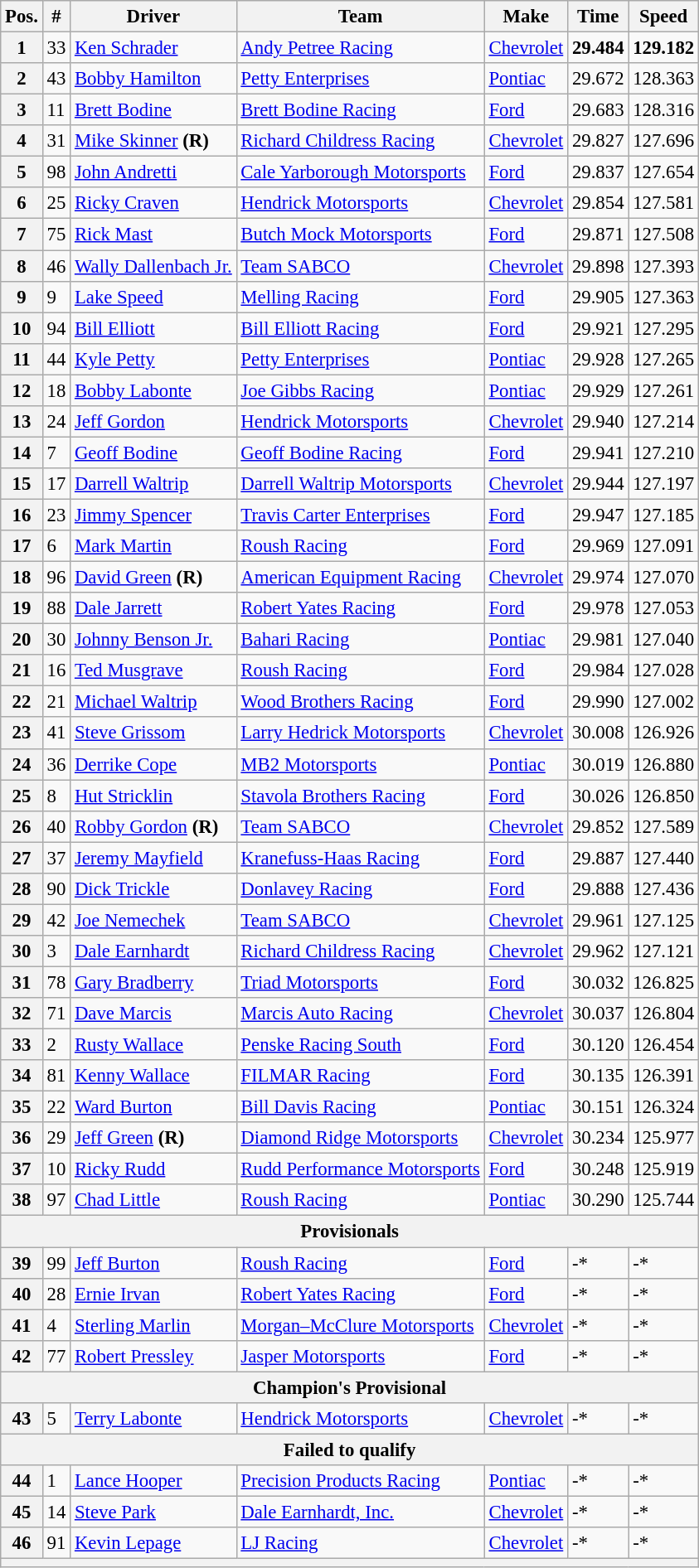<table class="wikitable" style="font-size:95%">
<tr>
<th>Pos.</th>
<th>#</th>
<th>Driver</th>
<th>Team</th>
<th>Make</th>
<th>Time</th>
<th>Speed</th>
</tr>
<tr>
<th>1</th>
<td>33</td>
<td><a href='#'>Ken Schrader</a></td>
<td><a href='#'>Andy Petree Racing</a></td>
<td><a href='#'>Chevrolet</a></td>
<td><strong>29.484</strong></td>
<td><strong>129.182</strong></td>
</tr>
<tr>
<th>2</th>
<td>43</td>
<td><a href='#'>Bobby Hamilton</a></td>
<td><a href='#'>Petty Enterprises</a></td>
<td><a href='#'>Pontiac</a></td>
<td>29.672</td>
<td>128.363</td>
</tr>
<tr>
<th>3</th>
<td>11</td>
<td><a href='#'>Brett Bodine</a></td>
<td><a href='#'>Brett Bodine Racing</a></td>
<td><a href='#'>Ford</a></td>
<td>29.683</td>
<td>128.316</td>
</tr>
<tr>
<th>4</th>
<td>31</td>
<td><a href='#'>Mike Skinner</a> <strong>(R)</strong></td>
<td><a href='#'>Richard Childress Racing</a></td>
<td><a href='#'>Chevrolet</a></td>
<td>29.827</td>
<td>127.696</td>
</tr>
<tr>
<th>5</th>
<td>98</td>
<td><a href='#'>John Andretti</a></td>
<td><a href='#'>Cale Yarborough Motorsports</a></td>
<td><a href='#'>Ford</a></td>
<td>29.837</td>
<td>127.654</td>
</tr>
<tr>
<th>6</th>
<td>25</td>
<td><a href='#'>Ricky Craven</a></td>
<td><a href='#'>Hendrick Motorsports</a></td>
<td><a href='#'>Chevrolet</a></td>
<td>29.854</td>
<td>127.581</td>
</tr>
<tr>
<th>7</th>
<td>75</td>
<td><a href='#'>Rick Mast</a></td>
<td><a href='#'>Butch Mock Motorsports</a></td>
<td><a href='#'>Ford</a></td>
<td>29.871</td>
<td>127.508</td>
</tr>
<tr>
<th>8</th>
<td>46</td>
<td><a href='#'>Wally Dallenbach Jr.</a></td>
<td><a href='#'>Team SABCO</a></td>
<td><a href='#'>Chevrolet</a></td>
<td>29.898</td>
<td>127.393</td>
</tr>
<tr>
<th>9</th>
<td>9</td>
<td><a href='#'>Lake Speed</a></td>
<td><a href='#'>Melling Racing</a></td>
<td><a href='#'>Ford</a></td>
<td>29.905</td>
<td>127.363</td>
</tr>
<tr>
<th>10</th>
<td>94</td>
<td><a href='#'>Bill Elliott</a></td>
<td><a href='#'>Bill Elliott Racing</a></td>
<td><a href='#'>Ford</a></td>
<td>29.921</td>
<td>127.295</td>
</tr>
<tr>
<th>11</th>
<td>44</td>
<td><a href='#'>Kyle Petty</a></td>
<td><a href='#'>Petty Enterprises</a></td>
<td><a href='#'>Pontiac</a></td>
<td>29.928</td>
<td>127.265</td>
</tr>
<tr>
<th>12</th>
<td>18</td>
<td><a href='#'>Bobby Labonte</a></td>
<td><a href='#'>Joe Gibbs Racing</a></td>
<td><a href='#'>Pontiac</a></td>
<td>29.929</td>
<td>127.261</td>
</tr>
<tr>
<th>13</th>
<td>24</td>
<td><a href='#'>Jeff Gordon</a></td>
<td><a href='#'>Hendrick Motorsports</a></td>
<td><a href='#'>Chevrolet</a></td>
<td>29.940</td>
<td>127.214</td>
</tr>
<tr>
<th>14</th>
<td>7</td>
<td><a href='#'>Geoff Bodine</a></td>
<td><a href='#'>Geoff Bodine Racing</a></td>
<td><a href='#'>Ford</a></td>
<td>29.941</td>
<td>127.210</td>
</tr>
<tr>
<th>15</th>
<td>17</td>
<td><a href='#'>Darrell Waltrip</a></td>
<td><a href='#'>Darrell Waltrip Motorsports</a></td>
<td><a href='#'>Chevrolet</a></td>
<td>29.944</td>
<td>127.197</td>
</tr>
<tr>
<th>16</th>
<td>23</td>
<td><a href='#'>Jimmy Spencer</a></td>
<td><a href='#'>Travis Carter Enterprises</a></td>
<td><a href='#'>Ford</a></td>
<td>29.947</td>
<td>127.185</td>
</tr>
<tr>
<th>17</th>
<td>6</td>
<td><a href='#'>Mark Martin</a></td>
<td><a href='#'>Roush Racing</a></td>
<td><a href='#'>Ford</a></td>
<td>29.969</td>
<td>127.091</td>
</tr>
<tr>
<th>18</th>
<td>96</td>
<td><a href='#'>David Green</a> <strong>(R)</strong></td>
<td><a href='#'>American Equipment Racing</a></td>
<td><a href='#'>Chevrolet</a></td>
<td>29.974</td>
<td>127.070</td>
</tr>
<tr>
<th>19</th>
<td>88</td>
<td><a href='#'>Dale Jarrett</a></td>
<td><a href='#'>Robert Yates Racing</a></td>
<td><a href='#'>Ford</a></td>
<td>29.978</td>
<td>127.053</td>
</tr>
<tr>
<th>20</th>
<td>30</td>
<td><a href='#'>Johnny Benson Jr.</a></td>
<td><a href='#'>Bahari Racing</a></td>
<td><a href='#'>Pontiac</a></td>
<td>29.981</td>
<td>127.040</td>
</tr>
<tr>
<th>21</th>
<td>16</td>
<td><a href='#'>Ted Musgrave</a></td>
<td><a href='#'>Roush Racing</a></td>
<td><a href='#'>Ford</a></td>
<td>29.984</td>
<td>127.028</td>
</tr>
<tr>
<th>22</th>
<td>21</td>
<td><a href='#'>Michael Waltrip</a></td>
<td><a href='#'>Wood Brothers Racing</a></td>
<td><a href='#'>Ford</a></td>
<td>29.990</td>
<td>127.002</td>
</tr>
<tr>
<th>23</th>
<td>41</td>
<td><a href='#'>Steve Grissom</a></td>
<td><a href='#'>Larry Hedrick Motorsports</a></td>
<td><a href='#'>Chevrolet</a></td>
<td>30.008</td>
<td>126.926</td>
</tr>
<tr>
<th>24</th>
<td>36</td>
<td><a href='#'>Derrike Cope</a></td>
<td><a href='#'>MB2 Motorsports</a></td>
<td><a href='#'>Pontiac</a></td>
<td>30.019</td>
<td>126.880</td>
</tr>
<tr>
<th>25</th>
<td>8</td>
<td><a href='#'>Hut Stricklin</a></td>
<td><a href='#'>Stavola Brothers Racing</a></td>
<td><a href='#'>Ford</a></td>
<td>30.026</td>
<td>126.850</td>
</tr>
<tr>
<th>26</th>
<td>40</td>
<td><a href='#'>Robby Gordon</a> <strong>(R)</strong></td>
<td><a href='#'>Team SABCO</a></td>
<td><a href='#'>Chevrolet</a></td>
<td>29.852</td>
<td>127.589</td>
</tr>
<tr>
<th>27</th>
<td>37</td>
<td><a href='#'>Jeremy Mayfield</a></td>
<td><a href='#'>Kranefuss-Haas Racing</a></td>
<td><a href='#'>Ford</a></td>
<td>29.887</td>
<td>127.440</td>
</tr>
<tr>
<th>28</th>
<td>90</td>
<td><a href='#'>Dick Trickle</a></td>
<td><a href='#'>Donlavey Racing</a></td>
<td><a href='#'>Ford</a></td>
<td>29.888</td>
<td>127.436</td>
</tr>
<tr>
<th>29</th>
<td>42</td>
<td><a href='#'>Joe Nemechek</a></td>
<td><a href='#'>Team SABCO</a></td>
<td><a href='#'>Chevrolet</a></td>
<td>29.961</td>
<td>127.125</td>
</tr>
<tr>
<th>30</th>
<td>3</td>
<td><a href='#'>Dale Earnhardt</a></td>
<td><a href='#'>Richard Childress Racing</a></td>
<td><a href='#'>Chevrolet</a></td>
<td>29.962</td>
<td>127.121</td>
</tr>
<tr>
<th>31</th>
<td>78</td>
<td><a href='#'>Gary Bradberry</a></td>
<td><a href='#'>Triad Motorsports</a></td>
<td><a href='#'>Ford</a></td>
<td>30.032</td>
<td>126.825</td>
</tr>
<tr>
<th>32</th>
<td>71</td>
<td><a href='#'>Dave Marcis</a></td>
<td><a href='#'>Marcis Auto Racing</a></td>
<td><a href='#'>Chevrolet</a></td>
<td>30.037</td>
<td>126.804</td>
</tr>
<tr>
<th>33</th>
<td>2</td>
<td><a href='#'>Rusty Wallace</a></td>
<td><a href='#'>Penske Racing South</a></td>
<td><a href='#'>Ford</a></td>
<td>30.120</td>
<td>126.454</td>
</tr>
<tr>
<th>34</th>
<td>81</td>
<td><a href='#'>Kenny Wallace</a></td>
<td><a href='#'>FILMAR Racing</a></td>
<td><a href='#'>Ford</a></td>
<td>30.135</td>
<td>126.391</td>
</tr>
<tr>
<th>35</th>
<td>22</td>
<td><a href='#'>Ward Burton</a></td>
<td><a href='#'>Bill Davis Racing</a></td>
<td><a href='#'>Pontiac</a></td>
<td>30.151</td>
<td>126.324</td>
</tr>
<tr>
<th>36</th>
<td>29</td>
<td><a href='#'>Jeff Green</a> <strong>(R)</strong></td>
<td><a href='#'>Diamond Ridge Motorsports</a></td>
<td><a href='#'>Chevrolet</a></td>
<td>30.234</td>
<td>125.977</td>
</tr>
<tr>
<th>37</th>
<td>10</td>
<td><a href='#'>Ricky Rudd</a></td>
<td><a href='#'>Rudd Performance Motorsports</a></td>
<td><a href='#'>Ford</a></td>
<td>30.248</td>
<td>125.919</td>
</tr>
<tr>
<th>38</th>
<td>97</td>
<td><a href='#'>Chad Little</a></td>
<td><a href='#'>Roush Racing</a></td>
<td><a href='#'>Pontiac</a></td>
<td>30.290</td>
<td>125.744</td>
</tr>
<tr>
<th colspan="7">Provisionals</th>
</tr>
<tr>
<th>39</th>
<td>99</td>
<td><a href='#'>Jeff Burton</a></td>
<td><a href='#'>Roush Racing</a></td>
<td><a href='#'>Ford</a></td>
<td>-*</td>
<td>-*</td>
</tr>
<tr>
<th>40</th>
<td>28</td>
<td><a href='#'>Ernie Irvan</a></td>
<td><a href='#'>Robert Yates Racing</a></td>
<td><a href='#'>Ford</a></td>
<td>-*</td>
<td>-*</td>
</tr>
<tr>
<th>41</th>
<td>4</td>
<td><a href='#'>Sterling Marlin</a></td>
<td><a href='#'>Morgan–McClure Motorsports</a></td>
<td><a href='#'>Chevrolet</a></td>
<td>-*</td>
<td>-*</td>
</tr>
<tr>
<th>42</th>
<td>77</td>
<td><a href='#'>Robert Pressley</a></td>
<td><a href='#'>Jasper Motorsports</a></td>
<td><a href='#'>Ford</a></td>
<td>-*</td>
<td>-*</td>
</tr>
<tr>
<th colspan="7">Champion's Provisional</th>
</tr>
<tr>
<th>43</th>
<td>5</td>
<td><a href='#'>Terry Labonte</a></td>
<td><a href='#'>Hendrick Motorsports</a></td>
<td><a href='#'>Chevrolet</a></td>
<td>-*</td>
<td>-*</td>
</tr>
<tr>
<th colspan="7">Failed to qualify</th>
</tr>
<tr>
<th>44</th>
<td>1</td>
<td><a href='#'>Lance Hooper</a></td>
<td><a href='#'>Precision Products Racing</a></td>
<td><a href='#'>Pontiac</a></td>
<td>-*</td>
<td>-*</td>
</tr>
<tr>
<th>45</th>
<td>14</td>
<td><a href='#'>Steve Park</a></td>
<td><a href='#'>Dale Earnhardt, Inc.</a></td>
<td><a href='#'>Chevrolet</a></td>
<td>-*</td>
<td>-*</td>
</tr>
<tr>
<th>46</th>
<td>91</td>
<td><a href='#'>Kevin Lepage</a></td>
<td><a href='#'>LJ Racing</a></td>
<td><a href='#'>Chevrolet</a></td>
<td>-*</td>
<td>-*</td>
</tr>
<tr>
<th colspan="7"></th>
</tr>
</table>
